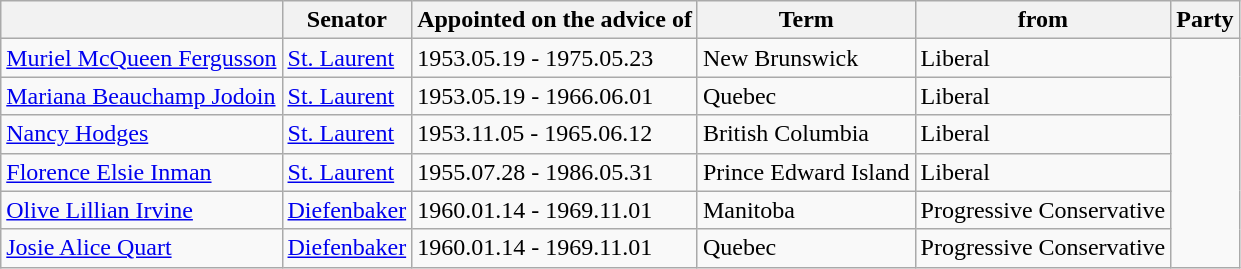<table class="sortable wikitable">
<tr>
<th></th>
<th>Senator</th>
<th>Appointed on the advice of</th>
<th>Term</th>
<th>from</th>
<th>Party</th>
</tr>
<tr>
<td><a href='#'>Muriel McQueen Fergusson</a></td>
<td><a href='#'>St. Laurent</a></td>
<td>1953.05.19 - 1975.05.23</td>
<td>New Brunswick</td>
<td>Liberal</td>
</tr>
<tr>
<td><a href='#'>Mariana Beauchamp Jodoin</a></td>
<td><a href='#'>St. Laurent</a></td>
<td>1953.05.19 - 1966.06.01</td>
<td>Quebec</td>
<td>Liberal</td>
</tr>
<tr>
<td><a href='#'>Nancy Hodges</a></td>
<td><a href='#'>St. Laurent</a></td>
<td>1953.11.05 - 1965.06.12</td>
<td>British Columbia</td>
<td>Liberal</td>
</tr>
<tr>
<td><a href='#'>Florence Elsie Inman</a></td>
<td><a href='#'>St. Laurent</a></td>
<td>1955.07.28 - 1986.05.31</td>
<td>Prince Edward Island</td>
<td>Liberal</td>
</tr>
<tr>
<td><a href='#'>Olive Lillian Irvine</a></td>
<td><a href='#'>Diefenbaker</a></td>
<td>1960.01.14 - 1969.11.01</td>
<td>Manitoba</td>
<td>Progressive Conservative</td>
</tr>
<tr>
<td><a href='#'>Josie Alice Quart</a></td>
<td><a href='#'>Diefenbaker</a></td>
<td>1960.01.14 - 1969.11.01</td>
<td>Quebec</td>
<td>Progressive Conservative</td>
</tr>
</table>
